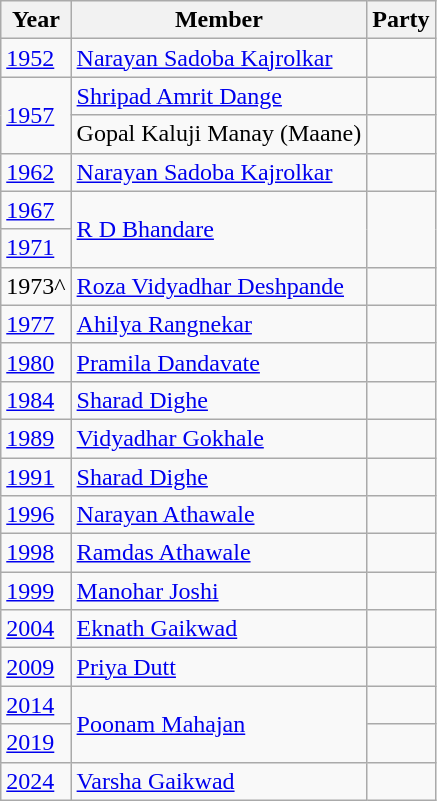<table class="wikitable">
<tr>
<th>Year</th>
<th>Member</th>
<th colspan="2">Party</th>
</tr>
<tr>
<td><a href='#'>1952</a></td>
<td><a href='#'>Narayan Sadoba Kajrolkar</a></td>
<td></td>
</tr>
<tr>
<td rowspan="2"><a href='#'>1957</a></td>
<td><a href='#'>Shripad Amrit Dange</a></td>
<td></td>
</tr>
<tr>
<td>Gopal Kaluji Manay (Maane)</td>
<td></td>
</tr>
<tr>
<td><a href='#'>1962</a></td>
<td><a href='#'>Narayan Sadoba Kajrolkar</a></td>
<td></td>
</tr>
<tr>
<td><a href='#'>1967</a></td>
<td rowspan="2"><a href='#'>R D Bhandare</a></td>
</tr>
<tr>
<td><a href='#'>1971</a></td>
</tr>
<tr>
<td>1973^</td>
<td><a href='#'>Roza Vidyadhar Deshpande</a></td>
<td></td>
</tr>
<tr>
<td><a href='#'>1977</a></td>
<td><a href='#'>Ahilya Rangnekar</a></td>
<td></td>
</tr>
<tr>
<td><a href='#'>1980</a></td>
<td><a href='#'>Pramila Dandavate</a></td>
<td></td>
</tr>
<tr>
<td><a href='#'>1984</a></td>
<td><a href='#'>Sharad Dighe</a></td>
<td></td>
</tr>
<tr>
<td><a href='#'>1989</a></td>
<td><a href='#'>Vidyadhar Gokhale</a></td>
<td></td>
</tr>
<tr>
<td><a href='#'>1991</a></td>
<td><a href='#'>Sharad Dighe</a></td>
<td></td>
</tr>
<tr>
<td><a href='#'>1996</a></td>
<td><a href='#'>Narayan Athawale</a></td>
<td></td>
</tr>
<tr>
<td><a href='#'>1998</a></td>
<td><a href='#'>Ramdas Athawale</a></td>
<td></td>
</tr>
<tr>
<td><a href='#'>1999</a></td>
<td><a href='#'>Manohar Joshi</a></td>
<td></td>
</tr>
<tr>
<td><a href='#'>2004</a></td>
<td><a href='#'>Eknath Gaikwad</a></td>
<td></td>
</tr>
<tr>
<td><a href='#'>2009</a></td>
<td><a href='#'>Priya Dutt</a></td>
</tr>
<tr>
<td><a href='#'>2014</a></td>
<td rowspan="2"><a href='#'>Poonam Mahajan</a></td>
<td></td>
</tr>
<tr>
<td><a href='#'>2019</a></td>
</tr>
<tr>
<td><a href='#'>2024</a></td>
<td><a href='#'>Varsha Gaikwad</a></td>
<td></td>
</tr>
</table>
